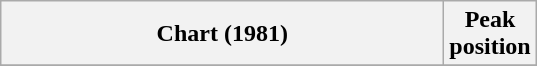<table class="wikitable plainrowheaders sortable">
<tr>
<th style="width:18em;">Chart (1981)</th>
<th>Peak<br>position</th>
</tr>
<tr>
</tr>
</table>
